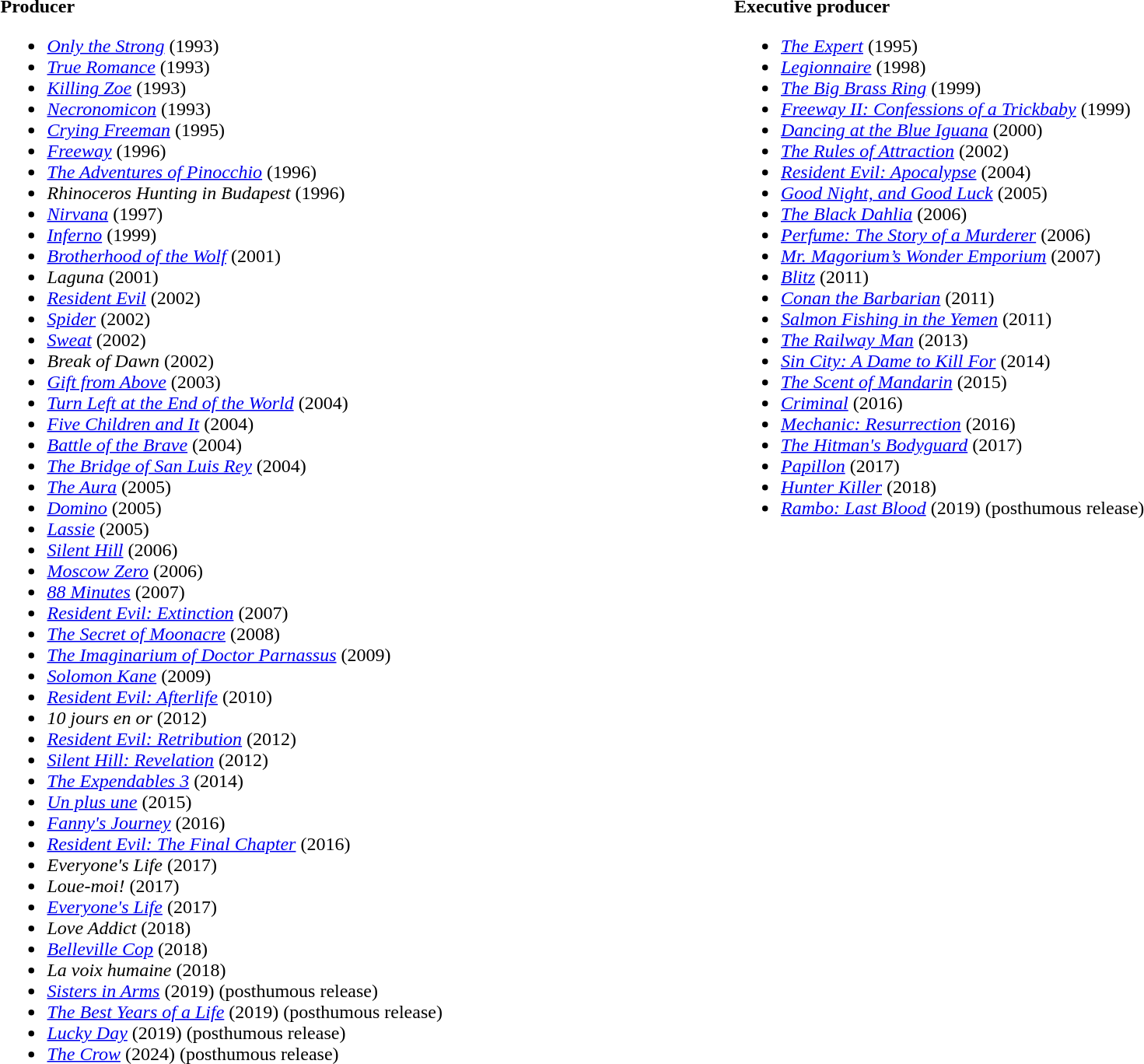<table style="width:100%;">
<tr style="vertical-align:top;">
<td width="50%"><br><strong>Producer</strong><ul><li><em><a href='#'>Only the Strong</a></em> (1993)</li><li><em><a href='#'>True Romance</a></em> (1993)</li><li><em><a href='#'>Killing Zoe</a></em> (1993)</li><li><em><a href='#'>Necronomicon</a></em> (1993)</li><li><em><a href='#'>Crying Freeman</a></em> (1995)</li><li><em><a href='#'>Freeway</a></em> (1996)</li><li><em><a href='#'>The Adventures of Pinocchio</a></em> (1996)</li><li><em>Rhinoceros Hunting in Budapest</em> (1996)</li><li><em><a href='#'>Nirvana</a></em> (1997)</li><li><em><a href='#'>Inferno</a></em> (1999)</li><li><em><a href='#'>Brotherhood of the Wolf</a></em> (2001)</li><li><em>Laguna</em> (2001)</li><li><em><a href='#'>Resident Evil</a></em> (2002)</li><li><em><a href='#'>Spider</a></em> (2002)</li><li><em><a href='#'>Sweat</a></em> (2002)</li><li><em>Break of Dawn</em> (2002)</li><li><em><a href='#'>Gift from Above</a></em> (2003)</li><li><em><a href='#'>Turn Left at the End of the World</a></em> (2004)</li><li><em><a href='#'>Five Children and It</a></em> (2004)</li><li><em><a href='#'>Battle of the Brave</a></em> (2004)</li><li><em><a href='#'>The Bridge of San Luis Rey</a></em> (2004)</li><li><em><a href='#'>The Aura</a></em> (2005)</li><li><em><a href='#'>Domino</a></em> (2005)</li><li><em><a href='#'>Lassie</a></em> (2005)</li><li><em><a href='#'>Silent Hill</a></em> (2006)</li><li><em><a href='#'>Moscow Zero</a></em> (2006)</li><li><em><a href='#'>88 Minutes</a></em> (2007)</li><li><em><a href='#'>Resident Evil: Extinction</a></em> (2007)</li><li><em><a href='#'>The Secret of Moonacre</a></em> (2008)</li><li><em><a href='#'>The Imaginarium of Doctor Parnassus</a></em> (2009)</li><li><em><a href='#'>Solomon Kane</a></em> (2009)</li><li><em><a href='#'>Resident Evil: Afterlife</a></em> (2010)</li><li><em>10 jours en or</em> (2012)</li><li><em><a href='#'>Resident Evil: Retribution</a></em> (2012)</li><li><em><a href='#'>Silent Hill: Revelation</a></em> (2012)</li><li><em><a href='#'>The Expendables 3</a></em> (2014)</li><li><em><a href='#'>Un plus une</a></em> (2015)</li><li><em><a href='#'>Fanny's Journey</a></em> (2016)</li><li><em><a href='#'>Resident Evil: The Final Chapter</a></em> (2016)</li><li><em>Everyone's Life</em> (2017)</li><li><em>Loue-moi!</em> (2017)</li><li><em><a href='#'>Everyone's Life</a></em> (2017)</li><li><em>Love Addict</em> (2018)</li><li><em><a href='#'>Belleville Cop</a></em> (2018)</li><li><em>La voix humaine</em> (2018)</li><li><em><a href='#'>Sisters in Arms</a></em> (2019) (posthumous release)</li><li><em><a href='#'>The Best Years of a Life</a></em> (2019) (posthumous release)</li><li><em><a href='#'>Lucky Day</a></em> (2019) (posthumous release)</li><li><em><a href='#'>The Crow</a></em> (2024) (posthumous release)</li></ul></td>
<td width="50%"><br><strong>Executive producer</strong><ul><li><em><a href='#'>The Expert</a></em> (1995)</li><li><em><a href='#'>Legionnaire</a></em> (1998)</li><li><em><a href='#'>The Big Brass Ring</a></em> (1999)</li><li><em><a href='#'>Freeway II: Confessions of a Trickbaby</a></em> (1999)</li><li><em><a href='#'>Dancing at the Blue Iguana</a></em> (2000)</li><li><em><a href='#'>The Rules of Attraction</a></em> (2002)</li><li><em><a href='#'>Resident Evil: Apocalypse</a></em> (2004)</li><li><em><a href='#'>Good Night, and Good Luck</a></em> (2005)</li><li><em><a href='#'>The Black Dahlia</a></em> (2006)</li><li><em><a href='#'>Perfume: The Story of a Murderer</a></em> (2006)</li><li><em><a href='#'>Mr. Magorium’s Wonder Emporium</a></em> (2007)</li><li><em><a href='#'>Blitz</a></em> (2011)</li><li><em><a href='#'>Conan the Barbarian</a></em> (2011)</li><li><em><a href='#'>Salmon Fishing in the Yemen</a></em> (2011)</li><li><em><a href='#'>The Railway Man</a></em> (2013)</li><li><em><a href='#'>Sin City: A Dame to Kill For</a></em> (2014)</li><li><em><a href='#'>The Scent of Mandarin</a></em> (2015)</li><li><em><a href='#'>Criminal</a></em> (2016)</li><li><em><a href='#'>Mechanic: Resurrection</a></em> (2016)</li><li><em><a href='#'>The Hitman's Bodyguard</a></em> (2017)</li><li><em><a href='#'>Papillon</a></em> (2017)</li><li><em><a href='#'>Hunter Killer</a></em> (2018)</li><li><em><a href='#'>Rambo: Last Blood</a></em> (2019) (posthumous release)</li></ul></td>
<td width="50%"></td>
</tr>
</table>
